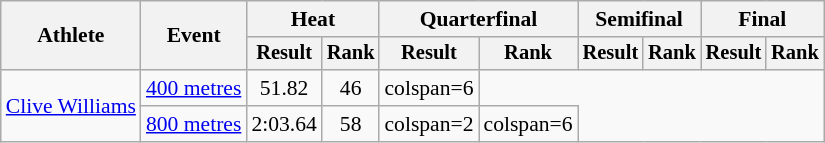<table class=wikitable style=font-size:90%>
<tr>
<th rowspan=2>Athlete</th>
<th rowspan=2>Event</th>
<th colspan=2>Heat</th>
<th colspan=2>Quarterfinal</th>
<th colspan=2>Semifinal</th>
<th colspan=2>Final</th>
</tr>
<tr style=font-size:95%>
<th>Result</th>
<th>Rank</th>
<th>Result</th>
<th>Rank</th>
<th>Result</th>
<th>Rank</th>
<th>Result</th>
<th>Rank</th>
</tr>
<tr align=center>
<td align=left rowspan=2><a href='#'>Clive Williams</a></td>
<td align=left><a href='#'>400 metres</a></td>
<td>51.82</td>
<td>46</td>
<td>colspan=6 </td>
</tr>
<tr align=center>
<td align=left><a href='#'>800 metres</a></td>
<td>2:03.64</td>
<td>58</td>
<td>colspan=2 </td>
<td>colspan=6 </td>
</tr>
</table>
